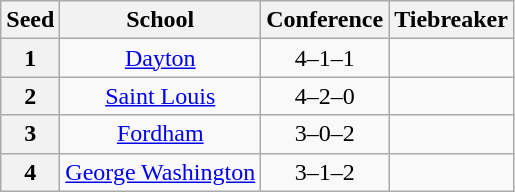<table class="wikitable" style="text-align:center">
<tr>
<th>Seed</th>
<th>School</th>
<th>Conference</th>
<th>Tiebreaker</th>
</tr>
<tr>
<th>1</th>
<td><a href='#'>Dayton</a></td>
<td>4–1–1</td>
<td></td>
</tr>
<tr>
<th>2</th>
<td><a href='#'>Saint Louis</a></td>
<td>4–2–0</td>
<td></td>
</tr>
<tr>
<th>3</th>
<td><a href='#'>Fordham</a></td>
<td>3–0–2</td>
<td></td>
</tr>
<tr>
<th>4</th>
<td><a href='#'>George Washington</a></td>
<td>3–1–2</td>
<td></td>
</tr>
</table>
